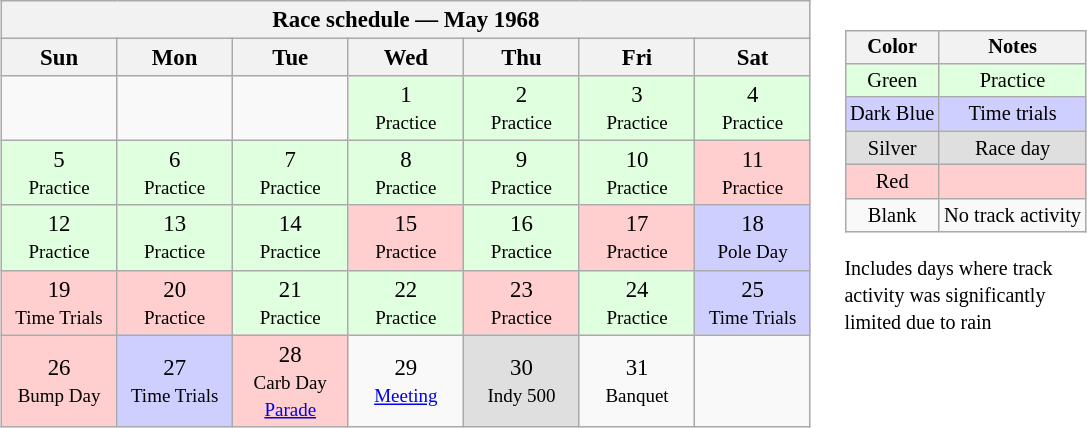<table>
<tr>
<td><br><table class="wikitable" style="text-align:center; font-size:95%">
<tr valign="top">
<th colspan=7>Race schedule — May 1968</th>
</tr>
<tr>
<th scope="col" width="70">Sun</th>
<th scope="col" width="70">Mon</th>
<th scope="col" width="70">Tue</th>
<th scope="col" width="70">Wed</th>
<th scope="col" width="70">Thu</th>
<th scope="col" width="70">Fri</th>
<th scope="col" width="70">Sat</th>
</tr>
<tr>
<td><br> </td>
<td><br> </td>
<td><br> </td>
<td style="background:#DFFFDF;">1<br><small>Practice</small></td>
<td style="background:#DFFFDF;">2<br><small>Practice</small></td>
<td style="background:#DFFFDF;">3<br><small>Practice</small></td>
<td style="background:#DFFFDF;">4<br><small>Practice</small></td>
</tr>
<tr>
<td style="background:#DFFFDF;">5<br><small>Practice</small></td>
<td style="background:#DFFFDF;">6<br><small>Practice</small></td>
<td style="background:#DFFFDF;">7<br><small>Practice</small></td>
<td style="background:#DFFFDF;">8<br><small>Practice</small></td>
<td style="background:#DFFFDF;">9<br><small>Practice</small></td>
<td style="background:#DFFFDF;">10<br><small>Practice</small></td>
<td style="background:#FFCFCF;">11<br><small>Practice</small></td>
</tr>
<tr>
<td style="background:#DFFFDF;">12<br><small>Practice</small></td>
<td style="background:#DFFFDF;">13<br><small>Practice</small></td>
<td style="background:#DFFFDF;">14<br><small>Practice</small></td>
<td style="background:#FFCFCF;">15<br><small>Practice</small></td>
<td style="background:#DFFFDF;">16<br><small>Practice</small></td>
<td style="background:#FFCFCF;">17<br><small>Practice</small></td>
<td style="background:#CFCFFF;">18<br><small>Pole Day</small></td>
</tr>
<tr>
<td style="background:#FFCFCF;">19<br><small>Time Trials</small></td>
<td style="background:#FFCFCF;">20<br><small>Practice</small></td>
<td style="background:#DFFFDF;">21<br><small>Practice</small></td>
<td style="background:#DFFFDF;">22<br><small>Practice</small></td>
<td style="background:#FFCFCF;">23<br><small>Practice</small></td>
<td style="background:#DFFFDF;">24<br><small>Practice</small></td>
<td style="background:#CFCFFF;">25<br><small>Time Trials</small></td>
</tr>
<tr>
<td style="background:#FFCFCF;">26<br><small>Bump Day</small></td>
<td style="background:#CFCFFF;">27<br><small>Time Trials</small></td>
<td style="background:#FFCFCF;">28<br><small>Carb Day<br><a href='#'>Parade</a></small></td>
<td>29<br><small><a href='#'>Meeting</a></small></td>
<td style="background:#DFDFDF;">30<br><small>Indy 500</small></td>
<td>31<br><small>Banquet</small></td>
<td><br> </td>
</tr>
</table>
</td>
<td valign="top"><br><table>
<tr>
<td><br><table style="margin-right:0; font-size:85%; text-align:center;" class="wikitable">
<tr>
<th>Color</th>
<th>Notes</th>
</tr>
<tr style="background:#DFFFDF;">
<td>Green</td>
<td>Practice</td>
</tr>
<tr style="background:#CFCFFF;">
<td>Dark Blue</td>
<td>Time trials</td>
</tr>
<tr style="background:#DFDFDF;">
<td>Silver</td>
<td>Race day</td>
</tr>
<tr style="background:#FFCFCF;">
<td>Red</td>
<td></td>
</tr>
<tr>
<td>Blank</td>
<td>No track activity</td>
</tr>
</table>
 <small>Includes days where track<br>activity was significantly<br>limited due to rain</small></td>
</tr>
</table>
</td>
</tr>
</table>
